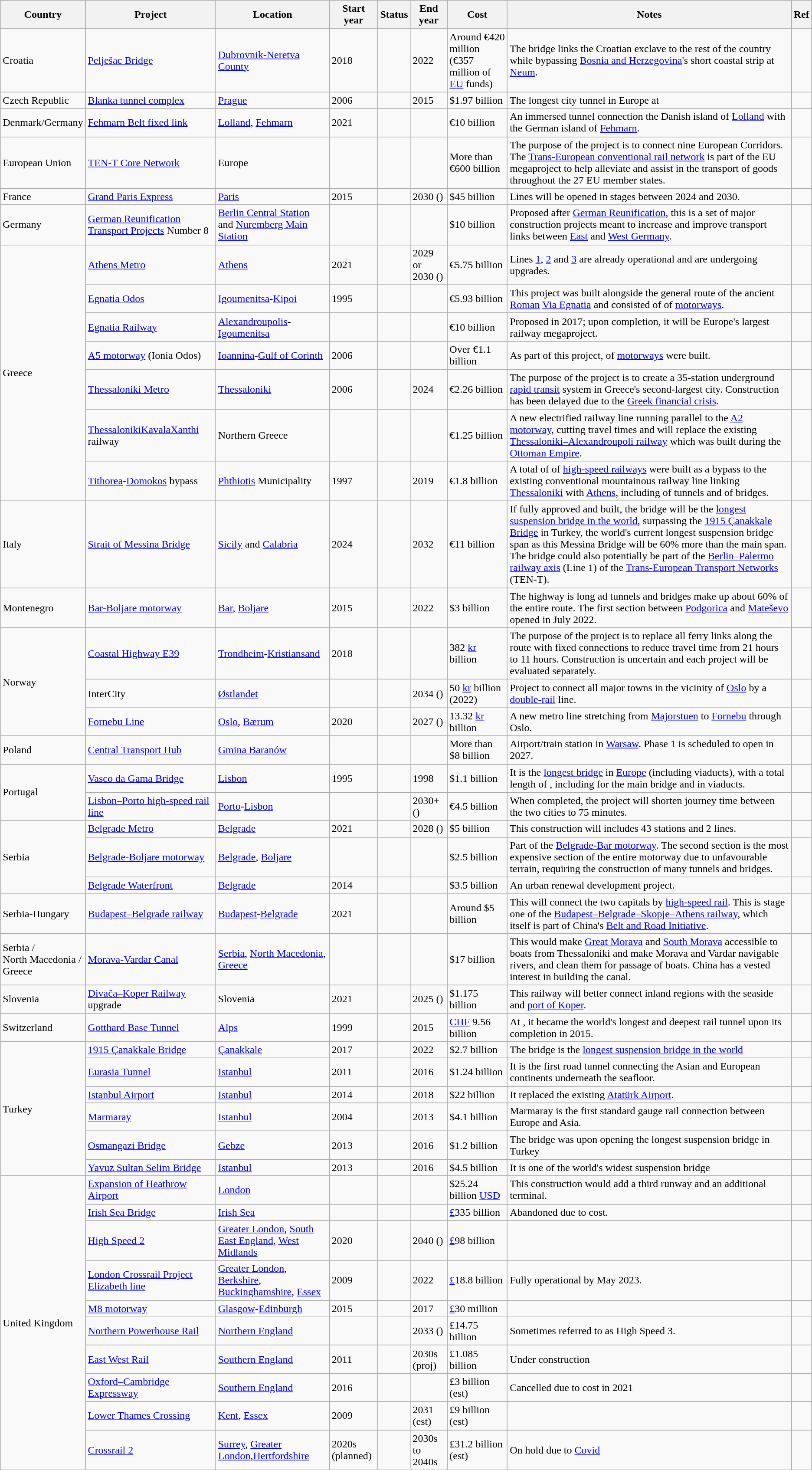<table class="wikitable sortable">
<tr>
<th width=90>Country</th>
<th>Project</th>
<th>Location</th>
<th>Start year</th>
<th>Status</th>
<th>End year</th>
<th>Cost</th>
<th class="unsortable">Notes</th>
<th class="unsortable">Ref</th>
</tr>
<tr>
<td>Croatia</td>
<td><a href='#'>Pelješac Bridge</a></td>
<td><a href='#'>Dubrovnik-Neretva County</a></td>
<td>2018</td>
<td></td>
<td>2022</td>
<td>Around €420 million (€357 million of <a href='#'>EU</a> funds)</td>
<td>The bridge links the Croatian exclave to the rest of the country while bypassing <a href='#'>Bosnia and Herzegovina</a>'s short coastal strip at <a href='#'>Neum</a>.</td>
<td></td>
</tr>
<tr>
<td>Czech Republic</td>
<td><a href='#'>Blanka tunnel complex</a></td>
<td><a href='#'>Prague</a></td>
<td>2006</td>
<td></td>
<td>2015</td>
<td>$1.97 billion</td>
<td>The longest city tunnel in Europe at </td>
<td></td>
</tr>
<tr>
<td>Denmark/Germany</td>
<td><a href='#'>Fehmarn Belt fixed link</a></td>
<td><a href='#'>Lolland</a>, <a href='#'>Fehmarn</a></td>
<td>2021</td>
<td></td>
<td></td>
<td>€10 billion</td>
<td>An immersed tunnel connection the Danish island of <a href='#'>Lolland</a> with the German island of <a href='#'>Fehmarn</a>.</td>
<td></td>
</tr>
<tr>
<td>European Union</td>
<td><a href='#'>TEN-T Core Network</a></td>
<td>Europe</td>
<td></td>
<td></td>
<td></td>
<td>More than €600 billion</td>
<td>The purpose of the project is to connect nine European Corridors. The <a href='#'>Trans-European conventional rail network</a> is part of the EU megaproject to help alleviate and assist in the transport of goods throughout the 27 EU member states.</td>
<td></td>
</tr>
<tr>
<td>France</td>
<td><a href='#'>Grand Paris Express</a></td>
<td><a href='#'>Paris</a></td>
<td>2015</td>
<td></td>
<td>2030 ()</td>
<td>$45 billion</td>
<td>Lines will be opened in stages between 2024 and 2030.</td>
<td></td>
</tr>
<tr>
<td>Germany</td>
<td><a href='#'>German Reunification Transport Projects</a> Number 8</td>
<td><a href='#'>Berlin Central Station</a> and <a href='#'>Nuremberg Main Station</a></td>
<td></td>
<td></td>
<td></td>
<td>$10 billion</td>
<td>Proposed after <a href='#'>German Reunification</a>, this is a set of major construction projects meant to increase and improve transport links between <a href='#'>East</a> and <a href='#'>West Germany</a>.</td>
<td></td>
</tr>
<tr>
<td rowspan="7">Greece</td>
<td><a href='#'>Athens Metro</a></td>
<td><a href='#'>Athens</a></td>
<td>2021</td>
<td></td>
<td>2029 or 2030 ()</td>
<td>€5.75 billion</td>
<td>Lines <a href='#'>1</a>, <a href='#'>2</a> and <a href='#'>3</a> are already operational and are undergoing upgrades.</td>
<td></td>
</tr>
<tr>
<td><a href='#'>Egnatia Odos</a></td>
<td><a href='#'>Igoumenitsa</a>-<a href='#'>Kipoi</a></td>
<td>1995</td>
<td></td>
<td></td>
<td>€5.93 billion</td>
<td>This project was built alongside the general route of the ancient <a href='#'>Roman</a> <a href='#'>Via Egnatia</a> and consisted of  of <a href='#'>motorways</a>.</td>
<td></td>
</tr>
<tr>
<td><a href='#'>Egnatia Railway</a></td>
<td><a href='#'>Alexandroupolis</a>-<a href='#'>Igoumenitsa</a></td>
<td></td>
<td></td>
<td></td>
<td>€10 billion</td>
<td>Proposed in 2017; upon completion, it will be Europe's largest railway megaproject.</td>
<td></td>
</tr>
<tr>
<td><a href='#'>A5 motorway</a> (Ionia Odos)</td>
<td><a href='#'>Ioannina</a>-<a href='#'>Gulf of Corinth</a></td>
<td>2006</td>
<td></td>
<td></td>
<td>Over €1.1 billion</td>
<td>As part of this project,  of <a href='#'>motorways</a> were built.</td>
<td></td>
</tr>
<tr>
<td><a href='#'>Thessaloniki Metro</a></td>
<td><a href='#'>Thessaloniki</a></td>
<td>2006</td>
<td></td>
<td>2024</td>
<td>€2.26 billion</td>
<td>The purpose of the project is to create a 35-station underground <a href='#'>rapid transit</a> system in Greece's second-largest city. Construction has been delayed due to the <a href='#'>Greek financial crisis</a>.</td>
<td></td>
</tr>
<tr>
<td><a href='#'>Thessaloniki</a><a href='#'>Kavala</a><a href='#'>Xanthi</a> railway</td>
<td>Northern Greece</td>
<td></td>
<td></td>
<td></td>
<td>€1.25 billion</td>
<td>A new electrified railway line running parallel to the <a href='#'>A2 motorway</a>, cutting travel times and will replace the existing <a href='#'>Thessaloniki–Alexandroupoli railway</a> which was built during the <a href='#'>Ottoman Empire</a>.</td>
<td></td>
</tr>
<tr>
<td><a href='#'>Tithorea</a>-<a href='#'>Domokos</a> bypass</td>
<td><a href='#'>Phthiotis</a> Municipality</td>
<td>1997</td>
<td></td>
<td>2019</td>
<td>€1.8 billion</td>
<td>A total of  of <a href='#'>high-speed railways</a> were built as a bypass to the existing conventional mountainous railway line linking <a href='#'>Thessaloniki</a> with <a href='#'>Athens</a>, including  of tunnels and  of bridges.</td>
<td></td>
</tr>
<tr>
<td>Italy</td>
<td><a href='#'>Strait of Messina Bridge</a></td>
<td><a href='#'>Sicily</a> and <a href='#'>Calabria</a></td>
<td>2024</td>
<td></td>
<td>2032</td>
<td>€11 billion</td>
<td>If fully approved and built, the bridge will be the <a href='#'>longest suspension bridge in the world</a>, surpassing the <a href='#'>1915 Çanakkale Bridge</a> in Turkey, the world's current longest suspension bridge span as this Messina Bridge will be 60% more than the main span. The bridge could also potentially be part of the <a href='#'>Berlin–Palermo railway axis</a> (Line 1) of the <a href='#'>Trans-European Transport Networks</a> (TEN-T).</td>
<td></td>
</tr>
<tr>
<td>Montenegro</td>
<td><a href='#'>Bar-Boljare motorway</a></td>
<td><a href='#'>Bar</a>, <a href='#'>Boljare</a></td>
<td>2015</td>
<td></td>
<td>2022</td>
<td>$3 billion</td>
<td>The highway is  long ad tunnels and bridges make up about 60% of the entire route. The first section between <a href='#'>Podgorica</a> and <a href='#'>Mateševo</a> opened in July 2022.</td>
<td></td>
</tr>
<tr>
<td rowspan="3">Norway</td>
<td><a href='#'>Coastal Highway E39</a></td>
<td><a href='#'>Trondheim</a>-<a href='#'>Kristiansand</a></td>
<td>2018</td>
<td></td>
<td></td>
<td>382 <a href='#'>kr</a> billion</td>
<td>The purpose of the project is to replace all ferry links along the route with fixed connections to reduce travel time from 21 hours to 11 hours. Construction is uncertain and each project will be evaluated separately.</td>
<td></td>
</tr>
<tr>
<td>InterCity</td>
<td><a href='#'>Østlandet</a></td>
<td></td>
<td></td>
<td>2034 ()</td>
<td>50 <a href='#'>kr</a> billion (2022)</td>
<td>Project to connect all major towns in the vicinity of <a href='#'>Oslo</a> by a <a href='#'>double-rail</a> line.</td>
<td></td>
</tr>
<tr>
<td><a href='#'>Fornebu Line</a></td>
<td><a href='#'>Oslo</a>, <a href='#'>Bærum</a></td>
<td>2020</td>
<td></td>
<td>2027 ()</td>
<td>13.32 <a href='#'>kr</a> billion</td>
<td>A new metro line stretching from <a href='#'>Majorstuen</a> to <a href='#'>Fornebu</a> through Oslo.</td>
<td></td>
</tr>
<tr>
<td>Poland</td>
<td><a href='#'>Central Transport Hub</a></td>
<td><a href='#'>Gmina Baranów</a></td>
<td></td>
<td></td>
<td></td>
<td>More than $8 billion</td>
<td>Airport/train station in <a href='#'>Warsaw</a>. Phase 1 is scheduled to open in 2027.</td>
<td></td>
</tr>
<tr>
<td rowspan="2">Portugal</td>
<td><a href='#'>Vasco da Gama Bridge</a></td>
<td><a href='#'>Lisbon</a></td>
<td>1995</td>
<td></td>
<td>1998</td>
<td>$1.1 billion</td>
<td>It is the <a href='#'>longest bridge</a> in <a href='#'>Europe</a> (including viaducts), with a total length of , including  for the main bridge and  in viaducts.</td>
<td></td>
</tr>
<tr>
<td><a href='#'>Lisbon–Porto high-speed rail line</a></td>
<td><a href='#'>Porto</a>-<a href='#'>Lisbon</a></td>
<td></td>
<td></td>
<td>2030+()</td>
<td>€4.5 billion</td>
<td>When completed, the project will shorten journey time between the two cities to 75 minutes.</td>
<td></td>
</tr>
<tr>
<td rowspan="3">Serbia</td>
<td><a href='#'>Belgrade Metro</a></td>
<td><a href='#'>Belgrade</a></td>
<td>2021</td>
<td></td>
<td>2028 ()</td>
<td>$5 billion</td>
<td>This construction will includes 43 stations and 2 lines.</td>
<td></td>
</tr>
<tr>
<td><a href='#'>Belgrade-Boljare motorway</a></td>
<td><a href='#'>Belgrade</a>, <a href='#'>Boljare</a></td>
<td></td>
<td></td>
<td></td>
<td>$2.5 billion</td>
<td>Part of the <a href='#'>Belgrade-Bar motorway</a>. The second section is the most expensive section of the entire motorway due to unfavourable terrain, requiring the construction of many tunnels and bridges.</td>
<td></td>
</tr>
<tr>
<td><a href='#'>Belgrade Waterfront</a></td>
<td><a href='#'>Belgrade</a></td>
<td>2014</td>
<td></td>
<td></td>
<td>$3.5 billion</td>
<td>An urban renewal development project.</td>
<td></td>
</tr>
<tr>
<td>Serbia-Hungary</td>
<td><a href='#'>Budapest–Belgrade railway</a></td>
<td><a href='#'>Budapest</a>-<a href='#'>Belgrade</a></td>
<td>2021</td>
<td></td>
<td></td>
<td>Around $5 billion</td>
<td>This will connect the two capitals by <a href='#'>high-speed rail</a>. This is stage one of the <a href='#'>Budapest–Belgrade–Skopje–Athens railway</a>, which itself is part of China's <a href='#'>Belt and Road Initiative</a>.</td>
<td></td>
</tr>
<tr>
<td>Serbia /<br>North Macedonia /<br>Greece</td>
<td><a href='#'>Morava-Vardar Canal</a></td>
<td><a href='#'>Serbia</a>, <a href='#'>North Macedonia</a>, <a href='#'>Greece</a></td>
<td></td>
<td></td>
<td></td>
<td>$17 billion</td>
<td>This would make <a href='#'>Great Morava</a> and <a href='#'>South Morava</a> accessible to boats from Thessaloniki and make Morava and Vardar navigable rivers, and clean them for passage of boats. China has a vested interest in building the canal.</td>
<td></td>
</tr>
<tr>
<td>Slovenia</td>
<td><a href='#'>Divača–Koper Railway</a> upgrade</td>
<td>Slovenia</td>
<td>2021</td>
<td></td>
<td>2025 ()</td>
<td>$1.175 billion</td>
<td>This  railway will better connect inland regions with the seaside and <a href='#'>port of Koper</a>.</td>
<td></td>
</tr>
<tr>
<td>Switzerland</td>
<td><a href='#'>Gotthard Base Tunnel</a></td>
<td><a href='#'>Alps</a></td>
<td>1999</td>
<td></td>
<td>2015</td>
<td><a href='#'>CHF</a> 9.56 billion</td>
<td>At , it became the world's longest and deepest rail tunnel upon its completion in 2015.</td>
<td></td>
</tr>
<tr>
<td rowspan="6">Turkey</td>
<td><a href='#'>1915 Çanakkale Bridge</a></td>
<td><a href='#'>Çanakkale</a></td>
<td>2017</td>
<td></td>
<td>2022</td>
<td>$2.7 billion</td>
<td>The bridge is the <a href='#'>longest suspension bridge in the world</a></td>
<td></td>
</tr>
<tr>
<td><a href='#'>Eurasia Tunnel</a></td>
<td><a href='#'>Istanbul</a></td>
<td>2011</td>
<td></td>
<td>2016</td>
<td>$1.24 billion</td>
<td>It is the first road tunnel connecting the Asian and European continents underneath the seafloor.</td>
<td></td>
</tr>
<tr>
<td><a href='#'>Istanbul Airport</a></td>
<td><a href='#'>Istanbul</a></td>
<td>2014</td>
<td></td>
<td>2018</td>
<td>$22 billion</td>
<td>It replaced the existing <a href='#'>Atatürk Airport</a>.</td>
<td></td>
</tr>
<tr>
<td><a href='#'>Marmaray</a></td>
<td><a href='#'>Istanbul</a></td>
<td>2004</td>
<td></td>
<td>2013</td>
<td>$4.1 billion</td>
<td>Marmaray is the first standard gauge rail connection between Europe and Asia.</td>
<td></td>
</tr>
<tr>
<td><a href='#'>Osmangazi Bridge</a></td>
<td><a href='#'>Gebze</a></td>
<td>2013</td>
<td></td>
<td>2016</td>
<td>$1.2 billion</td>
<td>The bridge was upon opening the longest suspension bridge in Turkey</td>
<td></td>
</tr>
<tr>
<td><a href='#'>Yavuz Sultan Selim Bridge</a></td>
<td><a href='#'>Istanbul</a></td>
<td>2013</td>
<td></td>
<td>2016</td>
<td>$4.5 billion</td>
<td>It is one of the world's widest suspension bridge</td>
<td></td>
</tr>
<tr>
<td rowspan="10">United Kingdom</td>
<td><a href='#'>Expansion of Heathrow Airport</a></td>
<td><a href='#'>London</a></td>
<td></td>
<td></td>
<td></td>
<td>$25.24 billion <a href='#'>USD</a></td>
<td>This construction would add a third runway and an additional terminal.</td>
<td></td>
</tr>
<tr>
<td><a href='#'>Irish Sea Bridge</a></td>
<td><a href='#'>Irish Sea</a></td>
<td></td>
<td></td>
<td></td>
<td><a href='#'>£</a>335 billion</td>
<td>Abandoned due to cost.</td>
<td></td>
</tr>
<tr>
<td><a href='#'>High Speed 2</a></td>
<td><a href='#'>Greater London</a>, <a href='#'>South East England</a>, <a href='#'>West Midlands</a></td>
<td>2020</td>
<td></td>
<td>2040 ()</td>
<td><a href='#'>£</a>98 billion</td>
<td></td>
<td></td>
</tr>
<tr>
<td><a href='#'>London Crossrail Project</a> <a href='#'>Elizabeth line</a></td>
<td><a href='#'>Greater London</a>, <a href='#'>Berkshire</a>, <a href='#'>Buckinghamshire</a>, <a href='#'>Essex</a></td>
<td>2009</td>
<td></td>
<td>2022</td>
<td><a href='#'>£</a>18.8 billion</td>
<td>Fully operational by May 2023.</td>
<td></td>
</tr>
<tr>
<td><a href='#'>M8 motorway</a></td>
<td><a href='#'>Glasgow</a>-<a href='#'>Edinburgh</a></td>
<td>2015</td>
<td></td>
<td>2017</td>
<td><a href='#'>£</a>30 million</td>
<td></td>
<td></td>
</tr>
<tr>
<td><a href='#'>Northern Powerhouse Rail</a></td>
<td><a href='#'>Northern England</a></td>
<td></td>
<td></td>
<td>2033 ()</td>
<td>£14.75 billion</td>
<td>Sometimes referred to as High Speed 3.</td>
<td></td>
</tr>
<tr>
<td><a href='#'>East West Rail</a></td>
<td><a href='#'>Southern England</a></td>
<td>2011</td>
<td></td>
<td>2030s (proj)</td>
<td>£1.085 billion</td>
<td>Under construction</td>
<td></td>
</tr>
<tr>
<td><a href='#'>Oxford–Cambridge Expressway</a></td>
<td><a href='#'>Southern England</a></td>
<td>2016</td>
<td></td>
<td></td>
<td>£3 billion (est)</td>
<td>Cancelled due to cost in 2021</td>
<td></td>
</tr>
<tr>
<td><a href='#'>Lower Thames Crossing</a></td>
<td><a href='#'>Kent</a>, <a href='#'>Essex</a></td>
<td>2009</td>
<td></td>
<td>2031 (est)</td>
<td>£9 billion (est)</td>
<td></td>
<td></td>
</tr>
<tr>
<td><a href='#'>Crossrail 2</a></td>
<td><a href='#'>Surrey</a>, <a href='#'>Greater London</a>,<a href='#'>Hertfordshire</a></td>
<td>2020s (planned)</td>
<td></td>
<td>2030s<br>to 2040s</td>
<td>£31.2 billion (est)</td>
<td>On hold due to <a href='#'>Covid</a></td>
<td></td>
</tr>
</table>
